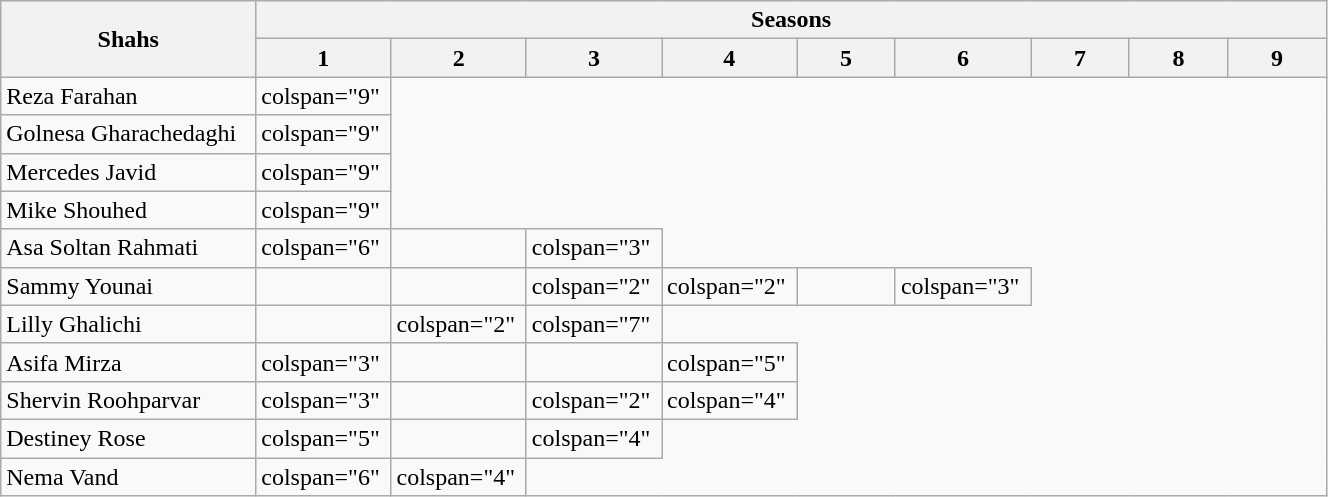<table class="wikitable plainrowheaders" style="width:70%;">
<tr>
<th scope="col" rowspan="2" style="width:17%;">Shahs</th>
<th scope="col" colspan="10">Seasons</th>
</tr>
<tr>
<th scope="col" style="width:7%;">1</th>
<th scope="col" style="width:7%;">2</th>
<th scope="col" style="width:7%;">3</th>
<th scope="col" style="width:7%;">4</th>
<th scope="col" style="width:7%;">5</th>
<th scope="col" style="width:7%;">6</th>
<th scope="col" style="width:7%;">7</th>
<th scope="col" style="width:7%;">8</th>
<th scope="col" style="width:7%;">9</th>
</tr>
<tr>
<td scope="row">Reza Farahan</td>
<td>colspan="9" </td>
</tr>
<tr>
<td nowrap>Golnesa Gharachedaghi</td>
<td>colspan="9" </td>
</tr>
<tr>
<td scope="row">Mercedes Javid</td>
<td>colspan="9" </td>
</tr>
<tr>
<td scope="row">Mike Shouhed</td>
<td>colspan="9" </td>
</tr>
<tr>
<td scope="row">Asa Soltan Rahmati</td>
<td>colspan="6" </td>
<td></td>
<td>colspan="3" </td>
</tr>
<tr>
<td scope="row">Sammy Younai</td>
<td></td>
<td></td>
<td>colspan="2" </td>
<td>colspan="2" </td>
<td></td>
<td>colspan="3" </td>
</tr>
<tr>
<td scope="row">Lilly Ghalichi</td>
<td></td>
<td>colspan="2" </td>
<td>colspan="7" </td>
</tr>
<tr>
<td scope="row">Asifa Mirza</td>
<td>colspan="3" </td>
<td></td>
<td></td>
<td>colspan="5" </td>
</tr>
<tr>
<td scope="row">Shervin Roohparvar</td>
<td>colspan="3" </td>
<td></td>
<td>colspan="2" </td>
<td>colspan="4" </td>
</tr>
<tr>
<td scope="row">Destiney Rose</td>
<td>colspan="5" </td>
<td></td>
<td>colspan="4" </td>
</tr>
<tr>
<td scope="row">Nema Vand</td>
<td>colspan="6" </td>
<td>colspan="4" </td>
</tr>
</table>
